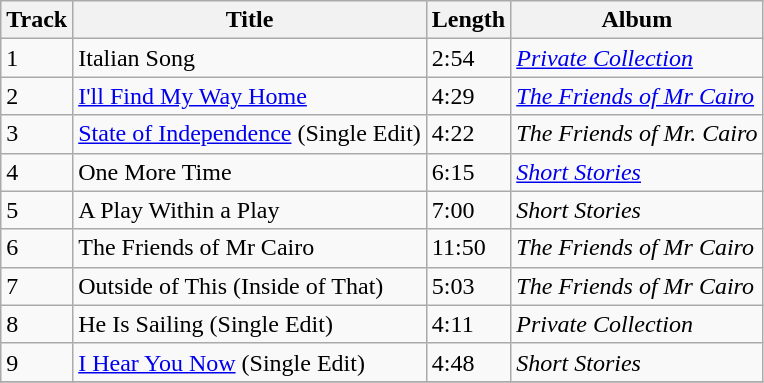<table class="wikitable sortable">
<tr>
<th>Track</th>
<th>Title</th>
<th>Length</th>
<th>Album</th>
</tr>
<tr>
<td>1</td>
<td>Italian Song</td>
<td>2:54</td>
<td><em><a href='#'>Private Collection</a></em></td>
</tr>
<tr>
<td>2</td>
<td><a href='#'>I'll Find My Way Home</a></td>
<td>4:29</td>
<td><em><a href='#'>The Friends of Mr Cairo</a></em></td>
</tr>
<tr>
<td>3</td>
<td><a href='#'>State of Independence</a> (Single Edit)</td>
<td>4:22</td>
<td><em>The Friends of Mr. Cairo</em></td>
</tr>
<tr>
<td>4</td>
<td>One More Time</td>
<td>6:15</td>
<td><em><a href='#'>Short Stories</a></em></td>
</tr>
<tr>
<td>5</td>
<td>A Play Within a Play</td>
<td>7:00</td>
<td><em>Short Stories</em></td>
</tr>
<tr>
<td>6</td>
<td>The Friends of Mr Cairo</td>
<td>11:50</td>
<td><em>The Friends of Mr Cairo</em></td>
</tr>
<tr>
<td>7</td>
<td>Outside of This (Inside of That)</td>
<td>5:03</td>
<td><em>The Friends of Mr Cairo</em></td>
</tr>
<tr>
<td>8</td>
<td>He Is Sailing (Single Edit)</td>
<td>4:11</td>
<td><em>Private Collection</em></td>
</tr>
<tr>
<td>9</td>
<td><a href='#'>I Hear You Now</a> (Single Edit)</td>
<td>4:48</td>
<td><em>Short Stories</em></td>
</tr>
<tr>
</tr>
</table>
